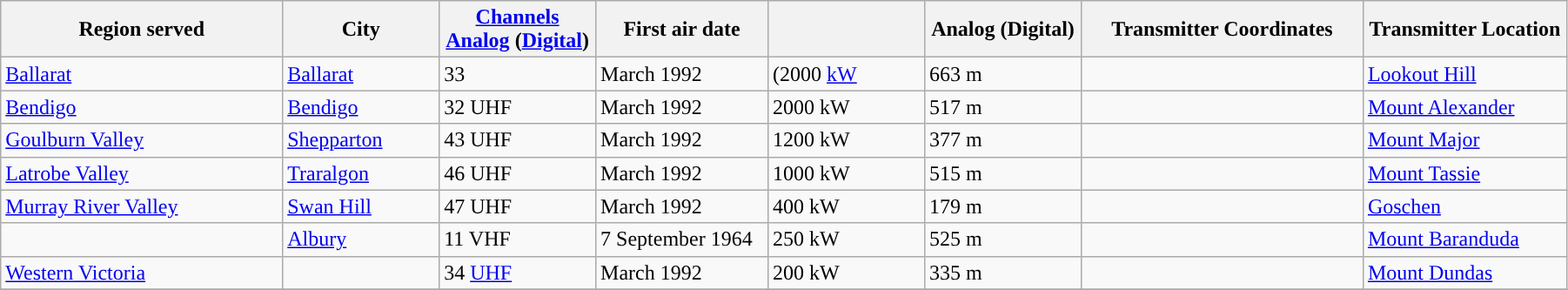<table class="wikitable" style="max-width:95%;">
<tr>
<th scope="col" style="width: 18%;">Region served</th>
<th scope="col" style="width: 10%;">City</th>
<th scope="col" style="width: 10%;"><a href='#'>Channels</a> <a href='#'>Analog</a> (<a href='#'>Digital</a>)</th>
<th scope="col" style="width: 11%;">First air date</th>
<th scope="col" style="width: 10%;"> </th>
<th scope="col" style="width: 10%;"> Analog (Digital)</th>
<th scope="col" style="width: 18%;">Transmitter Coordinates </th>
<th scope="col" style="width: 13%;">Transmitter Location</th>
</tr>
<tr style="vertical-align: top; text-align: left;">
<td><a href='#'>Ballarat</a></td>
<td><a href='#'>Ballarat</a></td>
<td>33  </td>
<td>March 1992</td>
<td>(2000 <a href='#'>kW</a> </td>
<td>663 m </td>
<td></td>
<td><a href='#'>Lookout Hill</a></td>
</tr>
<tr style="vertical-align: top; text-align: left;">
<td><a href='#'>Bendigo</a></td>
<td><a href='#'>Bendigo</a></td>
<td>32 UHF </td>
<td>March 1992</td>
<td>2000 kW </td>
<td>517 m </td>
<td> </td>
<td><a href='#'>Mount Alexander</a></td>
</tr>
<tr style="vertical-align: top; text-align: left;">
<td><a href='#'>Goulburn Valley</a></td>
<td><a href='#'>Shepparton</a></td>
<td>43 UHF </td>
<td>March 1992</td>
<td>1200 kW </td>
<td>377 m </td>
<td></td>
<td><a href='#'>Mount Major</a></td>
</tr>
<tr style="vertical-align: top; text-align: left;">
<td><a href='#'>Latrobe Valley</a></td>
<td><a href='#'>Traralgon</a></td>
<td>46 UHF </td>
<td>March 1992</td>
<td>1000 kW </td>
<td>515 m </td>
<td></td>
<td><a href='#'>Mount Tassie</a></td>
</tr>
<tr style="vertical-align: top; text-align: left;">
<td><a href='#'>Murray River Valley</a></td>
<td><a href='#'>Swan Hill</a></td>
<td>47 UHF </td>
<td>March 1992</td>
<td>400 kW </td>
<td>179 m </td>
<td></td>
<td><a href='#'>Goschen</a></td>
</tr>
<tr style="vertical-align: top; text-align: left;">
<td></td>
<td><a href='#'>Albury</a></td>
<td>11 VHF </td>
<td>7 September 1964</td>
<td>250 kW </td>
<td>525 m </td>
<td></td>
<td><a href='#'>Mount Baranduda</a></td>
</tr>
<tr style="vertical-align: top; text-align: left;">
<td><a href='#'>Western Victoria</a></td>
<td></td>
<td>34 <a href='#'>UHF</a> </td>
<td>March 1992</td>
<td>200 kW </td>
<td>335 m </td>
<td></td>
<td><a href='#'>Mount Dundas</a></td>
</tr>
<tr style="vertical-align: top; text-align: left;">
</tr>
</table>
